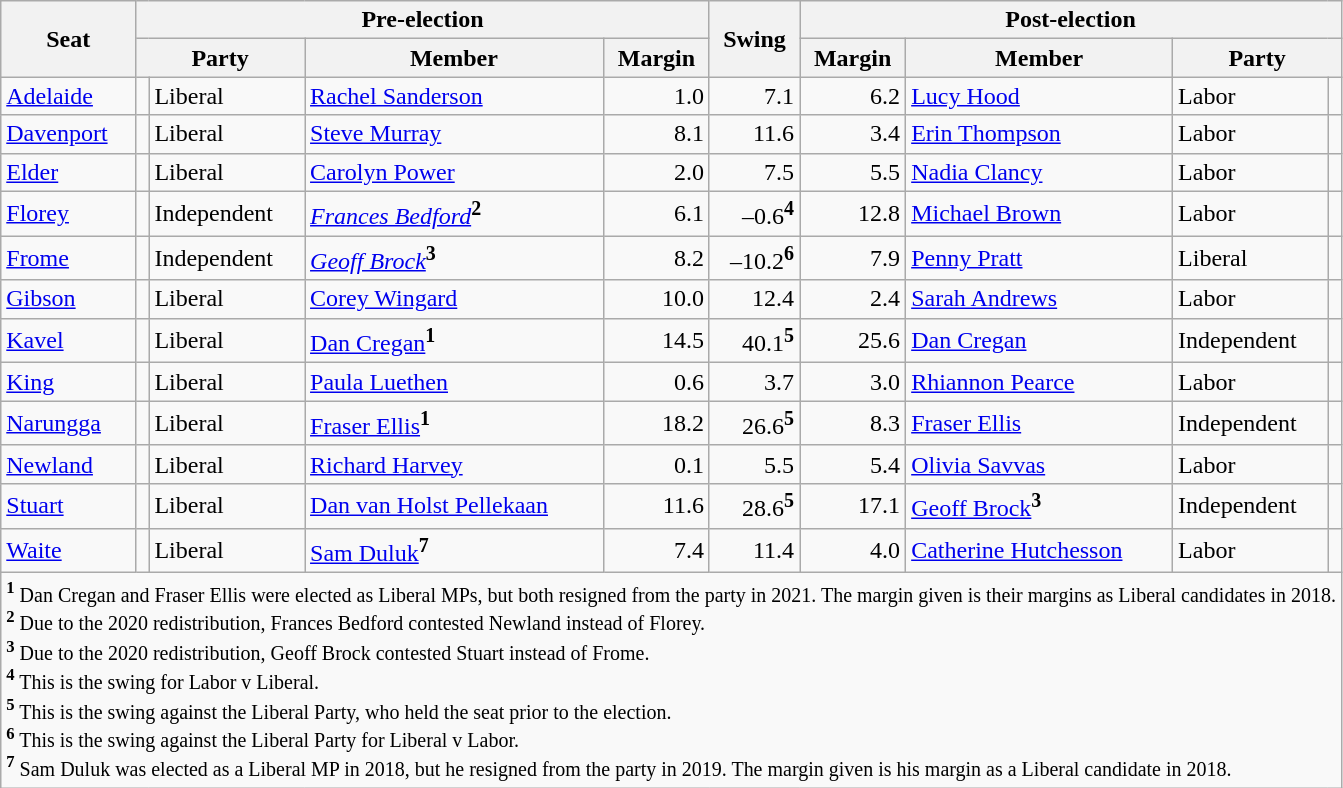<table class="wikitable">
<tr style="text-align:center">
<th rowspan="2">Seat</th>
<th colspan="4">Pre-election</th>
<th rowspan="2">Swing</th>
<th colspan="4">Post-election</th>
</tr>
<tr style="text-align:center">
<th colspan="2">Party</th>
<th>Member</th>
<th>Margin</th>
<th>Margin</th>
<th>Member</th>
<th colspan="2">Party</th>
</tr>
<tr>
<td><a href='#'>Adelaide</a></td>
<td></td>
<td>Liberal</td>
<td><a href='#'>Rachel Sanderson</a></td>
<td style="text-align:right;">1.0</td>
<td style="text-align:right;">7.1</td>
<td style="text-align:right;">6.2</td>
<td><a href='#'>Lucy Hood</a></td>
<td>Labor</td>
<td></td>
</tr>
<tr>
<td><a href='#'>Davenport</a></td>
<td></td>
<td>Liberal</td>
<td><a href='#'>Steve Murray</a></td>
<td style="text-align:right;">8.1</td>
<td style="text-align:right;">11.6</td>
<td style="text-align:right;">3.4</td>
<td><a href='#'>Erin Thompson</a></td>
<td>Labor</td>
<td></td>
</tr>
<tr>
<td><a href='#'>Elder</a></td>
<td></td>
<td>Liberal</td>
<td><a href='#'>Carolyn Power</a></td>
<td style="text-align:right;">2.0</td>
<td style="text-align:right;">7.5</td>
<td style="text-align:right;">5.5</td>
<td><a href='#'>Nadia Clancy</a></td>
<td>Labor</td>
<td></td>
</tr>
<tr>
<td><a href='#'>Florey</a></td>
<td></td>
<td>Independent</td>
<td><em><a href='#'>Frances Bedford</a></em><sup><strong>2</strong></sup></td>
<td style="text-align:right;">6.1</td>
<td style="text-align:right;">–0.6<sup><strong>4</strong></sup></td>
<td style="text-align:right;">12.8</td>
<td><a href='#'>Michael Brown</a></td>
<td>Labor</td>
<td></td>
</tr>
<tr>
<td><a href='#'>Frome</a></td>
<td></td>
<td>Independent</td>
<td><em><a href='#'>Geoff Brock</a></em><sup><strong>3</strong></sup></td>
<td style="text-align:right;">8.2</td>
<td style="text-align:right;">–10.2<sup><strong>6</strong></sup></td>
<td style="text-align:right;">7.9</td>
<td><a href='#'>Penny Pratt</a></td>
<td>Liberal</td>
<td></td>
</tr>
<tr>
<td><a href='#'>Gibson</a></td>
<td></td>
<td>Liberal</td>
<td><a href='#'>Corey Wingard</a></td>
<td style="text-align:right;">10.0</td>
<td style="text-align:right;">12.4</td>
<td style="text-align:right;">2.4</td>
<td><a href='#'>Sarah Andrews</a></td>
<td>Labor</td>
<td></td>
</tr>
<tr>
<td><a href='#'>Kavel</a></td>
<td></td>
<td>Liberal</td>
<td><a href='#'>Dan Cregan</a><sup><strong>1</strong></sup></td>
<td style="text-align:right;">14.5</td>
<td style="text-align:right;">40.1<sup><strong>5</strong></sup></td>
<td style="text-align:right;">25.6</td>
<td><a href='#'>Dan Cregan</a></td>
<td>Independent</td>
<td></td>
</tr>
<tr>
<td><a href='#'>King</a></td>
<td></td>
<td>Liberal</td>
<td><a href='#'>Paula Luethen</a></td>
<td style="text-align:right;">0.6</td>
<td style="text-align:right;">3.7</td>
<td style="text-align:right;">3.0</td>
<td><a href='#'>Rhiannon Pearce</a></td>
<td>Labor</td>
<td></td>
</tr>
<tr>
<td><a href='#'>Narungga</a></td>
<td></td>
<td>Liberal</td>
<td><a href='#'>Fraser Ellis</a><sup><strong>1</strong></sup></td>
<td style="text-align:right;">18.2</td>
<td style="text-align:right;">26.6<sup><strong>5</strong></sup></td>
<td style="text-align:right;">8.3</td>
<td><a href='#'>Fraser Ellis</a></td>
<td>Independent</td>
<td></td>
</tr>
<tr>
<td><a href='#'>Newland</a></td>
<td></td>
<td>Liberal</td>
<td><a href='#'>Richard Harvey</a></td>
<td style="text-align:right;">0.1</td>
<td style="text-align:right;">5.5</td>
<td style="text-align:right;">5.4</td>
<td><a href='#'>Olivia Savvas</a></td>
<td>Labor</td>
<td></td>
</tr>
<tr>
<td><a href='#'>Stuart</a></td>
<td></td>
<td>Liberal</td>
<td><a href='#'>Dan van Holst Pellekaan</a></td>
<td style="text-align:right;">11.6</td>
<td style="text-align:right;">28.6<sup><strong>5</strong></sup></td>
<td style="text-align:right;">17.1</td>
<td><a href='#'>Geoff Brock</a><sup><strong>3</strong></sup></td>
<td>Independent</td>
<td></td>
</tr>
<tr>
<td><a href='#'>Waite</a></td>
<td></td>
<td>Liberal</td>
<td><a href='#'>Sam Duluk</a><sup><strong>7</strong></sup></td>
<td style="text-align:right;">7.4</td>
<td style="text-align:right;">11.4</td>
<td style="text-align:right;">4.0</td>
<td><a href='#'>Catherine Hutchesson</a></td>
<td>Labor</td>
<td></td>
</tr>
<tr>
<td colspan=10><small><sup><strong>1</strong></sup> Dan Cregan and Fraser Ellis were elected as Liberal MPs, but both resigned from the party in 2021. The margin given is their margins as Liberal candidates in 2018.<br> <sup><strong>2</strong></sup> Due to the 2020 redistribution, Frances Bedford contested Newland instead of Florey. <br> <sup><strong>3</strong></sup> Due to the 2020 redistribution, Geoff Brock contested Stuart instead of Frome. <br> <sup><strong>4</strong></sup> This is the swing for Labor v Liberal.<br><sup><strong>5</strong></sup> This is the swing against the Liberal Party, who held the seat prior to the election. <br><sup><strong>6</strong></sup> This is the swing against the Liberal Party for Liberal v Labor.<br><sup><strong>7</strong></sup> Sam Duluk was elected as a Liberal MP in 2018, but he resigned from the party in 2019. The margin given is his margin as a Liberal candidate in 2018.<br></small></td>
</tr>
</table>
